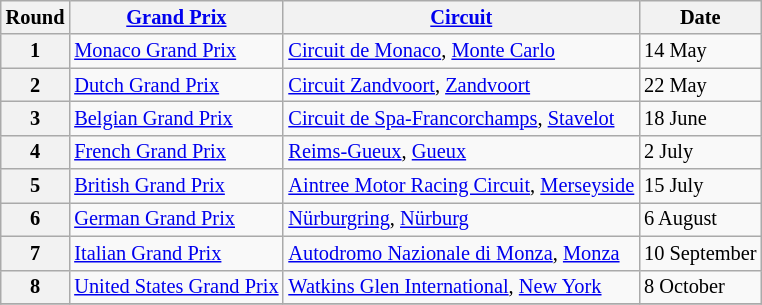<table class="wikitable" style="font-size: 85%;">
<tr>
<th>Round</th>
<th><a href='#'>Grand Prix</a></th>
<th><a href='#'>Circuit</a></th>
<th>Date</th>
</tr>
<tr>
<th>1</th>
<td><a href='#'>Monaco Grand Prix</a></td>
<td> <a href='#'>Circuit de Monaco</a>, <a href='#'>Monte Carlo</a></td>
<td>14 May</td>
</tr>
<tr>
<th>2</th>
<td><a href='#'>Dutch Grand Prix</a></td>
<td> <a href='#'>Circuit Zandvoort</a>, <a href='#'>Zandvoort</a></td>
<td>22 May</td>
</tr>
<tr>
<th>3</th>
<td><a href='#'>Belgian Grand Prix</a></td>
<td> <a href='#'>Circuit de Spa-Francorchamps</a>, <a href='#'>Stavelot</a></td>
<td>18 June</td>
</tr>
<tr>
<th>4</th>
<td><a href='#'>French Grand Prix</a></td>
<td> <a href='#'>Reims-Gueux</a>, <a href='#'>Gueux</a></td>
<td>2 July</td>
</tr>
<tr>
<th>5</th>
<td><a href='#'>British Grand Prix</a></td>
<td> <a href='#'>Aintree Motor Racing Circuit</a>, <a href='#'>Merseyside</a></td>
<td>15 July</td>
</tr>
<tr>
<th>6</th>
<td><a href='#'>German Grand Prix</a></td>
<td> <a href='#'>Nürburgring</a>, <a href='#'>Nürburg</a></td>
<td>6 August</td>
</tr>
<tr>
<th>7</th>
<td><a href='#'>Italian Grand Prix</a></td>
<td> <a href='#'>Autodromo Nazionale di Monza</a>, <a href='#'>Monza</a></td>
<td>10 September</td>
</tr>
<tr>
<th>8</th>
<td><a href='#'>United States Grand Prix</a></td>
<td> <a href='#'>Watkins Glen International</a>, <a href='#'>New York</a></td>
<td>8 October</td>
</tr>
<tr>
</tr>
</table>
